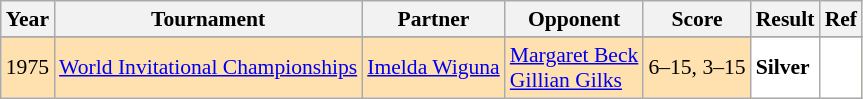<table class="sortable wikitable" style="font-size: 90%;">
<tr>
<th>Year</th>
<th>Tournament</th>
<th>Partner</th>
<th>Opponent</th>
<th>Score</th>
<th>Result</th>
<th>Ref</th>
</tr>
<tr>
</tr>
<tr style="background:#FFE0AF">
<td align="center">1975</td>
<td align="left"><a href='#'>World Invitational Championships</a></td>
<td align="left"> <a href='#'>Imelda Wiguna</a></td>
<td align="left"> <a href='#'>Margaret Beck</a><br> <a href='#'>Gillian Gilks</a></td>
<td>6–15, 3–15</td>
<td style="text-align:left; background:white"> <strong>Silver</strong></td>
<td style="text-align:center; background:white"></td>
</tr>
</table>
